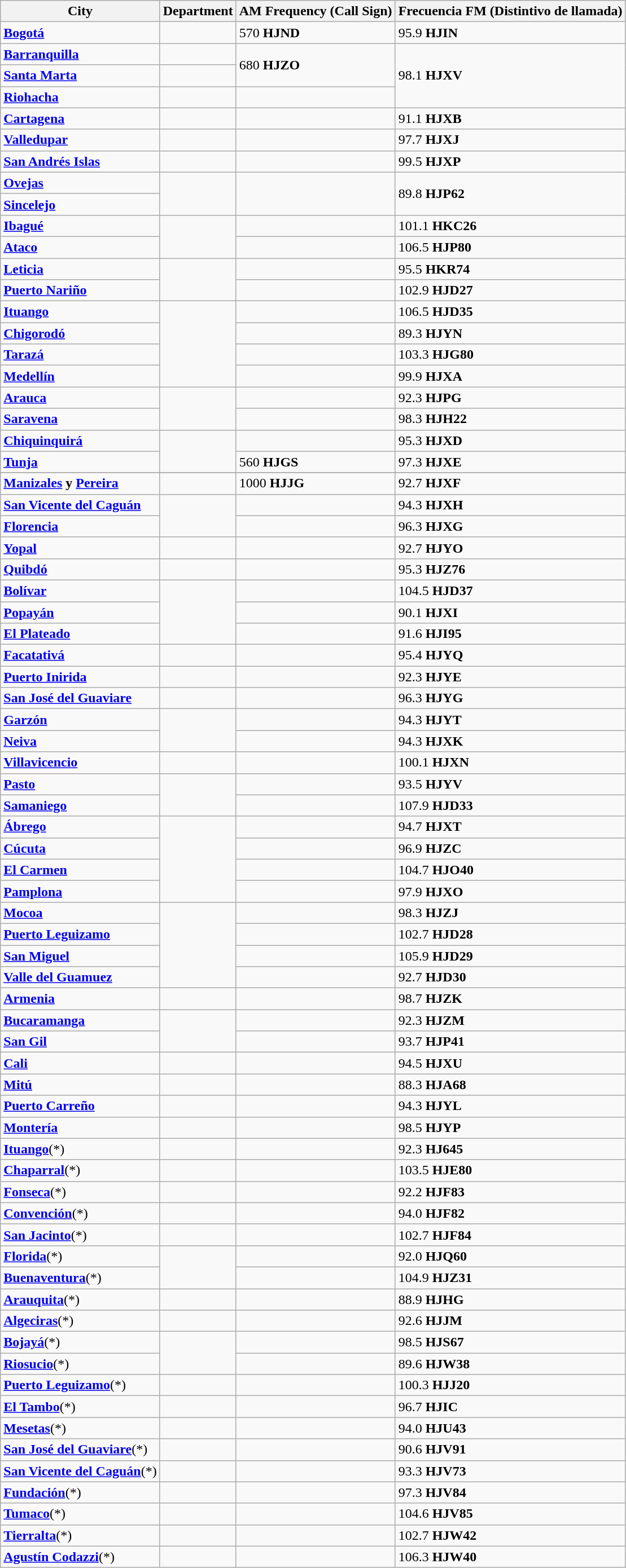<table class="sortable wikitable">
<tr>
<th>City</th>
<th>Department</th>
<th>AM Frequency (Call Sign)</th>
<th>Frecuencia FM (Distintivo de llamada)</th>
</tr>
<tr>
<td><strong><a href='#'>Bogotá</a></strong></td>
<td></td>
<td>570 <strong>HJND</strong></td>
<td>95.9 <strong>HJIN</strong></td>
</tr>
<tr>
<td><strong><a href='#'>Barranquilla</a></strong></td>
<td></td>
<td rowspan="2">680 <strong>HJZO</strong></td>
<td rowspan="3">98.1 <strong>HJXV</strong></td>
</tr>
<tr>
<td><strong><a href='#'>Santa Marta</a></strong></td>
<td></td>
</tr>
<tr>
<td><strong><a href='#'>Riohacha</a></strong></td>
<td></td>
</tr>
<tr>
<td><strong><a href='#'>Cartagena</a></strong></td>
<td></td>
<td></td>
<td>91.1 <strong>HJXB</strong></td>
</tr>
<tr>
<td><strong><a href='#'>Valledupar</a></strong></td>
<td></td>
<td></td>
<td>97.7 <strong>HJXJ</strong></td>
</tr>
<tr>
<td><strong><a href='#'>San Andrés Islas</a></strong></td>
<td></td>
<td></td>
<td>99.5 <strong>HJXP</strong></td>
</tr>
<tr>
<td><strong><a href='#'>Ovejas</a></strong></td>
<td rowspan="2"></td>
<td rowspan="2"></td>
<td rowspan="2">89.8 <strong>HJP62</strong></td>
</tr>
<tr>
<td><strong><a href='#'>Sincelejo</a></strong></td>
</tr>
<tr>
<td><strong><a href='#'>Ibagué</a></strong></td>
<td rowspan=2></td>
<td></td>
<td>101.1 <strong>HKC26</strong></td>
</tr>
<tr>
<td><strong><a href='#'>Ataco</a></strong></td>
<td></td>
<td>106.5 <strong>HJP80</strong></td>
</tr>
<tr>
<td><strong><a href='#'>Leticia</a></strong></td>
<td rowspan=2></td>
<td></td>
<td>95.5 <strong>HKR74</strong></td>
</tr>
<tr>
<td><strong><a href='#'>Puerto Nariño</a></strong></td>
<td></td>
<td>102.9 <strong>HJD27</strong></td>
</tr>
<tr>
<td><strong><a href='#'>Ituango</a></strong></td>
<td rowspan=4></td>
<td></td>
<td>106.5 <strong>HJD35</strong></td>
</tr>
<tr>
<td><strong><a href='#'>Chigorodó</a></strong></td>
<td></td>
<td>89.3 <strong>HJYN</strong></td>
</tr>
<tr>
<td><strong><a href='#'>Tarazá</a></strong></td>
<td></td>
<td>103.3 <strong>HJG80</strong></td>
</tr>
<tr>
<td><strong><a href='#'>Medellín</a></strong></td>
<td></td>
<td>99.9 <strong>HJXA</strong></td>
</tr>
<tr>
<td><strong><a href='#'>Arauca</a></strong></td>
<td rowspan=2></td>
<td></td>
<td>92.3 <strong>HJPG</strong></td>
</tr>
<tr>
<td><strong><a href='#'>Saravena</a></strong></td>
<td></td>
<td>98.3 <strong>HJH22</strong></td>
</tr>
<tr>
<td><strong><a href='#'>Chiquinquirá</a></strong></td>
<td rowspan="2"></td>
<td></td>
<td>95.3 <strong>HJXD</strong></td>
</tr>
<tr>
<td><strong><a href='#'>Tunja</a></strong></td>
<td>560 <strong>HJGS</strong></td>
<td>97.3 <strong>HJXE</strong></td>
</tr>
<tr>
</tr>
<tr>
<td><strong><a href='#'>Manizales</a> y <a href='#'>Pereira</a></strong></td>
<td> <br> </td>
<td>1000 <strong>HJJG</strong></td>
<td>92.7 <strong>HJXF</strong></td>
</tr>
<tr>
<td><strong><a href='#'>San Vicente del Caguán</a></strong></td>
<td rowspan=2></td>
<td></td>
<td>94.3 <strong>HJXH</strong></td>
</tr>
<tr>
<td><strong><a href='#'>Florencia</a></strong></td>
<td></td>
<td>96.3 <strong>HJXG</strong></td>
</tr>
<tr>
<td><strong><a href='#'>Yopal</a></strong></td>
<td></td>
<td></td>
<td>92.7 <strong>HJYO</strong></td>
</tr>
<tr>
<td><strong><a href='#'>Quibdó</a></strong></td>
<td></td>
<td></td>
<td>95.3 <strong>HJZ76</strong></td>
</tr>
<tr>
<td><strong><a href='#'>Bolívar</a></strong></td>
<td rowspan="3"></td>
<td></td>
<td>104.5 <strong>HJD37</strong></td>
</tr>
<tr>
<td><strong><a href='#'>Popayán</a></strong></td>
<td></td>
<td>90.1 <strong>HJXI</strong></td>
</tr>
<tr>
<td><strong><a href='#'>El Plateado</a></strong></td>
<td></td>
<td>91.6 <strong>HJI95</strong></td>
</tr>
<tr>
<td><strong><a href='#'>Facatativá</a></strong></td>
<td></td>
<td></td>
<td>95.4 <strong>HJYQ</strong></td>
</tr>
<tr>
<td><strong><a href='#'>Puerto Inirida</a></strong></td>
<td></td>
<td></td>
<td>92.3 <strong>HJYE</strong></td>
</tr>
<tr>
<td><strong><a href='#'>San José del Guaviare</a></strong></td>
<td></td>
<td></td>
<td>96.3 <strong>HJYG</strong></td>
</tr>
<tr>
<td><strong><a href='#'>Garzón</a></strong></td>
<td rowspan=2></td>
<td></td>
<td>94.3 <strong>HJYT</strong></td>
</tr>
<tr>
<td><strong><a href='#'>Neiva</a></strong></td>
<td></td>
<td>94.3 <strong>HJXK</strong></td>
</tr>
<tr>
<td><strong><a href='#'>Villavicencio</a></strong></td>
<td></td>
<td></td>
<td>100.1 <strong>HJXN</strong></td>
</tr>
<tr>
<td><strong><a href='#'>Pasto</a></strong></td>
<td rowspan=2></td>
<td></td>
<td>93.5 <strong>HJYV</strong></td>
</tr>
<tr>
<td><strong><a href='#'>Samaniego</a></strong></td>
<td></td>
<td>107.9 <strong>HJD33</strong></td>
</tr>
<tr>
<td><strong><a href='#'>Ábrego</a></strong></td>
<td rowspan=4></td>
<td></td>
<td>94.7 <strong>HJXT</strong></td>
</tr>
<tr>
<td><strong><a href='#'>Cúcuta</a></strong></td>
<td></td>
<td>96.9 <strong>HJZC</strong></td>
</tr>
<tr>
<td><strong><a href='#'>El Carmen</a></strong></td>
<td></td>
<td>104.7 <strong>HJO40</strong></td>
</tr>
<tr>
<td><strong><a href='#'>Pamplona</a></strong></td>
<td></td>
<td>97.9 <strong>HJXO</strong></td>
</tr>
<tr>
<td><strong><a href='#'>Mocoa</a></strong></td>
<td rowspan=4></td>
<td></td>
<td>98.3 <strong>HJZJ</strong></td>
</tr>
<tr>
<td><strong><a href='#'>Puerto Leguizamo</a></strong></td>
<td></td>
<td>102.7 <strong>HJD28</strong></td>
</tr>
<tr>
<td><strong><a href='#'>San Miguel</a></strong></td>
<td></td>
<td>105.9 <strong>HJD29</strong></td>
</tr>
<tr>
<td><strong><a href='#'>Valle del Guamuez</a></strong></td>
<td></td>
<td>92.7 <strong>HJD30</strong></td>
</tr>
<tr>
<td><strong><a href='#'>Armenia</a></strong></td>
<td></td>
<td></td>
<td>98.7 <strong>HJZK</strong></td>
</tr>
<tr>
<td><strong><a href='#'>Bucaramanga</a> </strong></td>
<td rowspan="2"></td>
<td></td>
<td>92.3 <strong>HJZM</strong></td>
</tr>
<tr>
<td><strong><a href='#'>San Gil</a></strong></td>
<td></td>
<td>93.7 <strong>HJP41</strong></td>
</tr>
<tr>
<td><strong><a href='#'>Cali</a></strong></td>
<td></td>
<td></td>
<td>94.5 <strong>HJXU</strong></td>
</tr>
<tr>
<td><strong><a href='#'>Mitú</a></strong></td>
<td></td>
<td></td>
<td>88.3 <strong>HJA68</strong></td>
</tr>
<tr>
<td><strong><a href='#'>Puerto Carreño</a></strong></td>
<td></td>
<td></td>
<td>94.3 <strong>HJYL</strong></td>
</tr>
<tr>
<td><strong><a href='#'>Montería</a></strong></td>
<td></td>
<td></td>
<td>98.5 <strong>HJYP</strong></td>
</tr>
<tr>
<td><strong><a href='#'>Ituango</a></strong>(*)</td>
<td></td>
<td></td>
<td>92.3 <strong>HJ645</strong></td>
</tr>
<tr>
<td><strong><a href='#'> Chaparral</a></strong>(*)</td>
<td></td>
<td></td>
<td>103.5 <strong>HJE80</strong></td>
</tr>
<tr>
<td><strong><a href='#'>Fonseca</a></strong>(*)</td>
<td></td>
<td></td>
<td>92.2 <strong>HJF83</strong></td>
</tr>
<tr>
<td><strong><a href='#'>Convención</a></strong>(*)</td>
<td></td>
<td></td>
<td>94.0 <strong>HJF82</strong></td>
</tr>
<tr>
<td><strong><a href='#'>San Jacinto</a></strong>(*)</td>
<td></td>
<td></td>
<td>102.7 <strong>HJF84</strong></td>
</tr>
<tr>
<td><strong><a href='#'>Florida</a></strong>(*)</td>
<td rowspan="2"></td>
<td></td>
<td>92.0 <strong>HJQ60</strong></td>
</tr>
<tr>
<td><strong><a href='#'>Buenaventura</a></strong>(*)</td>
<td></td>
<td>104.9 <strong>HJZ31</strong></td>
</tr>
<tr>
<td><strong><a href='#'>Arauquita</a></strong>(*)</td>
<td></td>
<td></td>
<td>88.9 <strong>HJHG</strong></td>
</tr>
<tr>
<td><strong><a href='#'>Algeciras</a></strong>(*)</td>
<td></td>
<td></td>
<td>92.6 <strong>HJJM</strong></td>
</tr>
<tr>
<td><strong><a href='#'>Bojayá</a></strong>(*)</td>
<td rowspan="2"></td>
<td></td>
<td>98.5 <strong>HJS67</strong></td>
</tr>
<tr>
<td><strong><a href='#'>Riosucio</a></strong>(*)</td>
<td></td>
<td>89.6 <strong>HJW38</strong></td>
</tr>
<tr>
<td><strong><a href='#'>Puerto Leguizamo</a></strong>(*)</td>
<td></td>
<td></td>
<td>100.3 <strong>HJJ20</strong></td>
</tr>
<tr>
<td><strong><a href='#'>El Tambo</a></strong>(*)</td>
<td></td>
<td></td>
<td>96.7 <strong>HJIC</strong></td>
</tr>
<tr>
<td><strong><a href='#'>Mesetas</a></strong>(*)</td>
<td></td>
<td></td>
<td>94.0 <strong>HJU43</strong></td>
</tr>
<tr>
<td><strong><a href='#'>San José del Guaviare</a></strong>(*)</td>
<td></td>
<td></td>
<td>90.6 <strong>HJV91</strong></td>
</tr>
<tr>
<td><strong><a href='#'>San Vicente del Caguán</a></strong>(*)</td>
<td></td>
<td></td>
<td>93.3 <strong>HJV73</strong></td>
</tr>
<tr>
<td><strong><a href='#'>Fundación</a></strong>(*)</td>
<td></td>
<td></td>
<td>97.3 <strong>HJV84</strong></td>
</tr>
<tr>
<td><strong><a href='#'>Tumaco</a></strong>(*)</td>
<td></td>
<td></td>
<td>104.6 <strong>HJV85</strong></td>
</tr>
<tr>
<td><strong><a href='#'>Tierralta</a></strong>(*)</td>
<td></td>
<td></td>
<td>102.7 <strong>HJW42</strong></td>
</tr>
<tr>
<td><strong><a href='#'>Agustín Codazzi</a></strong>(*)</td>
<td></td>
<td></td>
<td>106.3 <strong>HJW40</strong></td>
</tr>
</table>
